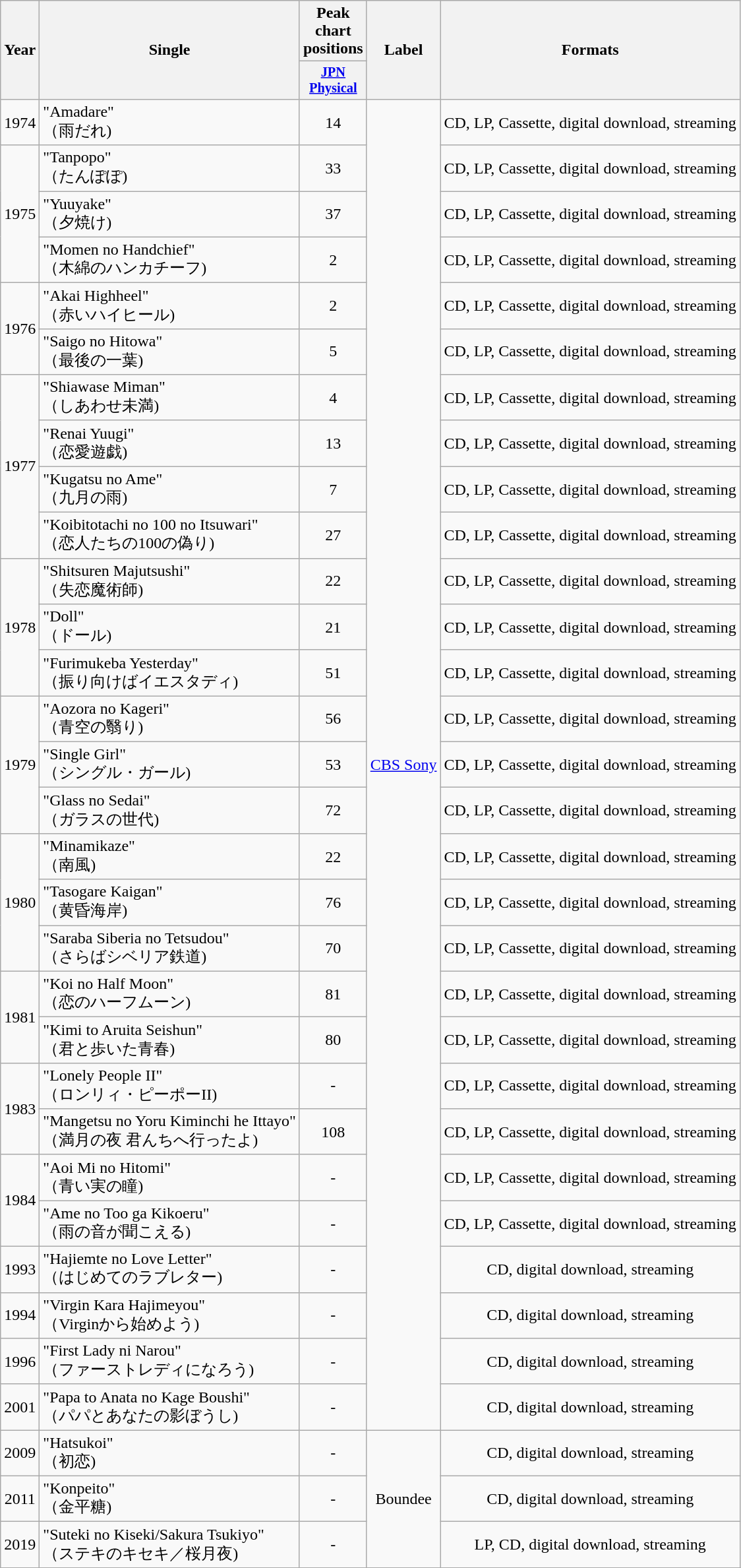<table class="wikitable plainrowheaders" style="text-align:center;">
<tr>
<th scope="col" rowspan="2">Year</th>
<th scope="col" rowspan="2">Single</th>
<th scope="col" rowspan="1">Peak chart positions</th>
<th scope="col" rowspan="2">Label</th>
<th scope="col" rowspan="2">Formats</th>
</tr>
<tr>
<th scope="col" style="width:2.5em;font-size:85%;"><a href='#'>JPN<br>Physical</a><br></th>
</tr>
<tr>
<td rowspan="1">1974</td>
<td style="text-align:left;">"Amadare"<br>（雨だれ)</td>
<td>14</td>
<td rowspan="29"><a href='#'>CBS Sony</a></td>
<td>CD, LP, Cassette, digital download, streaming</td>
</tr>
<tr>
<td rowspan="3">1975</td>
<td style="text-align:left;">"Tanpopo"<br>（たんぽぽ)</td>
<td>33</td>
<td>CD, LP, Cassette, digital download, streaming</td>
</tr>
<tr>
<td style="text-align:left;">"Yuuyake"<br>（夕焼け)</td>
<td>37</td>
<td>CD, LP, Cassette, digital download, streaming</td>
</tr>
<tr>
<td style="text-align:left;">"Momen no Handchief"<br>（木綿のハンカチーフ)</td>
<td>2</td>
<td>CD, LP, Cassette, digital download, streaming</td>
</tr>
<tr>
<td rowspan="2">1976</td>
<td style="text-align:left;">"Akai Highheel"<br>（赤いハイヒール)</td>
<td>2</td>
<td>CD, LP, Cassette, digital download, streaming</td>
</tr>
<tr>
<td style="text-align:left;">"Saigo no Hitowa"<br>（最後の一葉)</td>
<td>5</td>
<td>CD, LP, Cassette, digital download, streaming</td>
</tr>
<tr>
<td rowspan="4">1977</td>
<td style="text-align:left;">"Shiawase Miman"<br>（しあわせ未満)</td>
<td>4</td>
<td>CD, LP, Cassette, digital download, streaming</td>
</tr>
<tr>
<td style="text-align:left;">"Renai Yuugi"<br>（恋愛遊戯)</td>
<td>13</td>
<td>CD, LP, Cassette, digital download, streaming</td>
</tr>
<tr>
<td style="text-align:left;">"Kugatsu no Ame"<br>（九月の雨)</td>
<td>7</td>
<td>CD, LP, Cassette, digital download, streaming</td>
</tr>
<tr>
<td style="text-align:left;">"Koibitotachi no 100 no Itsuwari"<br>（恋人たちの100の偽り)</td>
<td>27</td>
<td>CD, LP, Cassette, digital download, streaming</td>
</tr>
<tr>
<td rowspan="3">1978</td>
<td style="text-align:left;">"Shitsuren Majutsushi"<br>（失恋魔術師)</td>
<td>22</td>
<td>CD, LP, Cassette, digital download, streaming</td>
</tr>
<tr>
<td style="text-align:left;">"Doll"<br>（ドール)</td>
<td>21</td>
<td>CD, LP, Cassette, digital download, streaming</td>
</tr>
<tr>
<td style="text-align:left;">"Furimukeba Yesterday"<br>（振り向けばイエスタディ)</td>
<td>51</td>
<td>CD, LP, Cassette, digital download, streaming</td>
</tr>
<tr>
<td rowspan="3">1979</td>
<td style="text-align:left;">"Aozora no Kageri"<br>（青空の翳り)</td>
<td>56</td>
<td>CD, LP, Cassette, digital download, streaming</td>
</tr>
<tr>
<td style="text-align:left;">"Single Girl"<br>（シングル・ガール)</td>
<td>53</td>
<td>CD, LP, Cassette, digital download, streaming</td>
</tr>
<tr>
<td style="text-align:left;">"Glass no Sedai"<br>（ガラスの世代)</td>
<td>72</td>
<td>CD, LP, Cassette, digital download, streaming</td>
</tr>
<tr>
<td rowspan="3">1980</td>
<td style="text-align:left;">"Minamikaze"<br>（南風)</td>
<td>22</td>
<td>CD, LP, Cassette, digital download, streaming</td>
</tr>
<tr>
<td style="text-align:left;">"Tasogare Kaigan"<br>（黄昏海岸)</td>
<td>76</td>
<td>CD, LP, Cassette, digital download, streaming</td>
</tr>
<tr>
<td style="text-align:left;">"Saraba Siberia no Tetsudou"<br>（さらばシベリア鉄道)</td>
<td>70</td>
<td>CD, LP, Cassette, digital download, streaming</td>
</tr>
<tr>
<td rowspan="2">1981</td>
<td style="text-align:left;">"Koi no Half Moon"<br>（恋のハーフムーン)</td>
<td>81</td>
<td>CD, LP, Cassette, digital download, streaming</td>
</tr>
<tr>
<td style="text-align:left;">"Kimi to Aruita Seishun"<br>（君と歩いた青春)</td>
<td>80</td>
<td>CD, LP, Cassette, digital download, streaming</td>
</tr>
<tr>
<td rowspan="2">1983</td>
<td style="text-align:left;">"Lonely People II"<br>（ロンリィ・ピーポーII)</td>
<td>-</td>
<td>CD, LP, Cassette, digital download, streaming</td>
</tr>
<tr>
<td style="text-align:left;">"Mangetsu no Yoru Kiminchi he Ittayo"<br>（満月の夜 君んちへ行ったよ)</td>
<td>108</td>
<td>CD, LP, Cassette, digital download, streaming</td>
</tr>
<tr>
<td rowspan="2">1984</td>
<td style="text-align:left;">"Aoi Mi no Hitomi"<br>（青い実の瞳)</td>
<td>-</td>
<td>CD, LP, Cassette, digital download, streaming</td>
</tr>
<tr>
<td style="text-align:left;">"Ame no Too ga Kikoeru"<br>（雨の音が聞こえる)</td>
<td>-</td>
<td>CD, LP, Cassette, digital download, streaming</td>
</tr>
<tr>
<td rowspan="1">1993</td>
<td style="text-align:left;">"Hajiemte no Love Letter"<br>（はじめてのラブレター)</td>
<td>-</td>
<td>CD, digital download, streaming</td>
</tr>
<tr>
<td rowspan="1">1994</td>
<td style="text-align:left;">"Virgin Kara Hajimeyou"<br>（Virginから始めよう)</td>
<td>-</td>
<td>CD, digital download, streaming</td>
</tr>
<tr>
<td rowspan="1">1996</td>
<td style="text-align:left;">"First Lady ni Narou"<br>（ファーストレディになろう)</td>
<td>-</td>
<td>CD, digital download, streaming</td>
</tr>
<tr>
<td rowspan="1">2001</td>
<td style="text-align:left;">"Papa to Anata no Kage Boushi"<br>（パパとあなたの影ぼうし)</td>
<td>-</td>
<td>CD, digital download, streaming</td>
</tr>
<tr>
<td rowspan="1">2009</td>
<td style="text-align:left;">"Hatsukoi"<br>（初恋)</td>
<td>-</td>
<td rowspan="3">Boundee</td>
<td>CD, digital download, streaming</td>
</tr>
<tr>
<td rowspan="1">2011</td>
<td style="text-align:left;">"Konpeito"<br>（金平糖)</td>
<td>-</td>
<td>CD, digital download, streaming</td>
</tr>
<tr>
<td rowspan="1">2019</td>
<td style="text-align:left;">"Suteki no Kiseki/Sakura Tsukiyo"<br>（ステキのキセキ／桜月夜)</td>
<td>-</td>
<td>LP, CD, digital download, streaming</td>
</tr>
<tr>
</tr>
</table>
